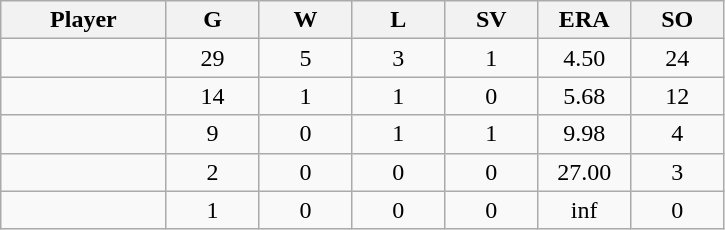<table class="wikitable sortable">
<tr>
<th bgcolor="#DDDDFF" width="16%">Player</th>
<th bgcolor="#DDDDFF" width="9%">G</th>
<th bgcolor="#DDDDFF" width="9%">W</th>
<th bgcolor="#DDDDFF" width="9%">L</th>
<th bgcolor="#DDDDFF" width="9%">SV</th>
<th bgcolor="#DDDDFF" width="9%">ERA</th>
<th bgcolor="#DDDDFF" width="9%">SO</th>
</tr>
<tr align="center">
<td></td>
<td>29</td>
<td>5</td>
<td>3</td>
<td>1</td>
<td>4.50</td>
<td>24</td>
</tr>
<tr align="center">
<td></td>
<td>14</td>
<td>1</td>
<td>1</td>
<td>0</td>
<td>5.68</td>
<td>12</td>
</tr>
<tr align="center">
<td></td>
<td>9</td>
<td>0</td>
<td>1</td>
<td>1</td>
<td>9.98</td>
<td>4</td>
</tr>
<tr align="center">
<td></td>
<td>2</td>
<td>0</td>
<td>0</td>
<td>0</td>
<td>27.00</td>
<td>3</td>
</tr>
<tr align="center">
<td></td>
<td>1</td>
<td>0</td>
<td>0</td>
<td>0</td>
<td>inf</td>
<td>0</td>
</tr>
</table>
